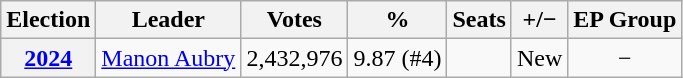<table class="wikitable"style="text-align:center">
<tr>
<th>Election</th>
<th>Leader</th>
<th>Votes</th>
<th>%</th>
<th>Seats</th>
<th>+/−</th>
<th>EP Group</th>
</tr>
<tr>
<th><a href='#'>2024</a></th>
<td><a href='#'>Manon Aubry</a></td>
<td>2,432,976</td>
<td>9.87 (#4)</td>
<td></td>
<td>New</td>
<td>−</td>
</tr>
</table>
